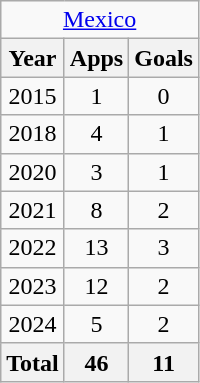<table class="wikitable" style="text-align:center">
<tr>
<td colspan=3><a href='#'>Mexico</a></td>
</tr>
<tr>
<th>Year</th>
<th>Apps</th>
<th>Goals</th>
</tr>
<tr>
<td>2015</td>
<td>1</td>
<td>0</td>
</tr>
<tr>
<td>2018</td>
<td>4</td>
<td>1</td>
</tr>
<tr>
<td>2020</td>
<td>3</td>
<td>1</td>
</tr>
<tr>
<td>2021</td>
<td>8</td>
<td>2</td>
</tr>
<tr>
<td>2022</td>
<td>13</td>
<td>3</td>
</tr>
<tr>
<td>2023</td>
<td>12</td>
<td>2</td>
</tr>
<tr>
<td>2024</td>
<td>5</td>
<td>2</td>
</tr>
<tr>
<th>Total</th>
<th>46</th>
<th>11</th>
</tr>
</table>
